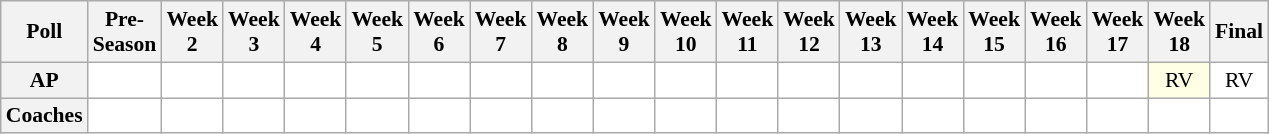<table class="wikitable" style="white-space:nowrap;font-size:90%">
<tr>
<th>Poll</th>
<th>Pre-<br>Season</th>
<th>Week<br>2</th>
<th>Week<br>3</th>
<th>Week<br>4</th>
<th>Week<br>5</th>
<th>Week<br>6</th>
<th>Week<br>7</th>
<th>Week<br>8</th>
<th>Week<br>9</th>
<th>Week<br>10</th>
<th>Week<br>11</th>
<th>Week<br>12</th>
<th>Week<br>13</th>
<th>Week<br>14</th>
<th>Week<br>15</th>
<th>Week<br>16</th>
<th>Week<br>17</th>
<th>Week<br>18</th>
<th>Final</th>
</tr>
<tr style="text-align:center;">
<th>AP</th>
<td style="background:#FFF;"></td>
<td style="background:#FFF;"></td>
<td style="background:#FFF;"></td>
<td style="background:#FFF;"></td>
<td style="background:#FFF;"></td>
<td style="background:#FFF;"></td>
<td style="background:#FFF;"></td>
<td style="background:#FFF;"></td>
<td style="background:#FFF;"></td>
<td style="background:#FFF;"></td>
<td style="background:#FFF;"></td>
<td style="background:#FFF;"></td>
<td style="background:#FFF;"></td>
<td style="background:#FFF;"></td>
<td style="background:#FFF;"></td>
<td style="background:#FFF;"></td>
<td style="background:#FFF;"></td>
<td style="background:#FFFFE6;">RV</td>
<td style="background:#FFF;">RV</td>
</tr>
<tr style="text-align:center;">
<th>Coaches</th>
<td style="background:#FFF;"></td>
<td style="background:#FFF;"></td>
<td style="background:#FFF;"></td>
<td style="background:#FFF;"></td>
<td style="background:#FFF;"></td>
<td style="background:#FFF;"></td>
<td style="background:#FFF;"></td>
<td style="background:#FFF;"></td>
<td style="background:#FFF;"></td>
<td style="background:#FFF;"></td>
<td style="background:#FFF;"></td>
<td style="background:#FFF;"></td>
<td style="background:#FFF;"></td>
<td style="background:#FFF;"></td>
<td style="background:#FFF;"></td>
<td style="background:#FFF;"></td>
<td style="background:#FFF;"></td>
<td style="background:#FFF;"></td>
<td style="background:#FFF;"></td>
</tr>
</table>
